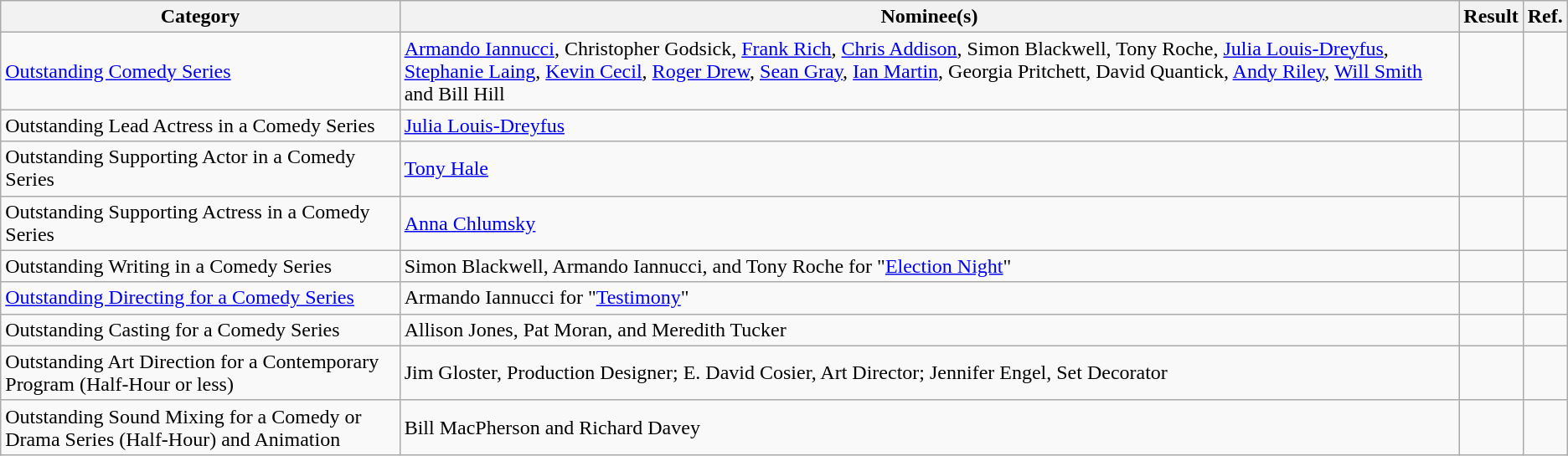<table class="wikitable">
<tr>
<th>Category</th>
<th>Nominee(s)</th>
<th>Result</th>
<th>Ref.</th>
</tr>
<tr>
<td><a href='#'>Outstanding Comedy Series</a></td>
<td><a href='#'>Armando Iannucci</a>, Christopher Godsick, <a href='#'>Frank Rich</a>, <a href='#'>Chris Addison</a>, Simon Blackwell, Tony Roche, <a href='#'>Julia Louis-Dreyfus</a>, <a href='#'>Stephanie Laing</a>, <a href='#'>Kevin Cecil</a>, <a href='#'>Roger Drew</a>, <a href='#'>Sean Gray</a>, <a href='#'>Ian Martin</a>, Georgia Pritchett, David Quantick, <a href='#'>Andy Riley</a>, <a href='#'>Will Smith</a> and Bill Hill</td>
<td></td>
<td></td>
</tr>
<tr>
<td>Outstanding Lead Actress in a Comedy Series</td>
<td><a href='#'>Julia Louis-Dreyfus</a></td>
<td></td>
<td></td>
</tr>
<tr>
<td>Outstanding Supporting Actor in a Comedy Series</td>
<td><a href='#'>Tony Hale</a></td>
<td></td>
<td></td>
</tr>
<tr>
<td>Outstanding Supporting Actress in a Comedy Series</td>
<td><a href='#'>Anna Chlumsky</a></td>
<td></td>
<td></td>
</tr>
<tr>
<td>Outstanding Writing in a Comedy Series</td>
<td>Simon Blackwell, Armando Iannucci, and Tony Roche for "<a href='#'>Election Night</a>"</td>
<td></td>
<td></td>
</tr>
<tr>
<td><a href='#'>Outstanding Directing for a Comedy Series</a></td>
<td>Armando Iannucci for "<a href='#'>Testimony</a>"</td>
<td></td>
<td></td>
</tr>
<tr>
<td>Outstanding Casting for a Comedy Series</td>
<td>Allison Jones, Pat Moran, and Meredith Tucker</td>
<td></td>
<td></td>
</tr>
<tr>
<td>Outstanding Art Direction for a Contemporary Program (Half-Hour or less)</td>
<td>Jim Gloster, Production Designer; E. David Cosier, Art Director; Jennifer Engel, Set Decorator</td>
<td></td>
<td></td>
</tr>
<tr>
<td>Outstanding Sound Mixing for a Comedy or Drama Series (Half-Hour) and Animation</td>
<td>Bill MacPherson and Richard Davey</td>
<td></td>
<td></td>
</tr>
</table>
